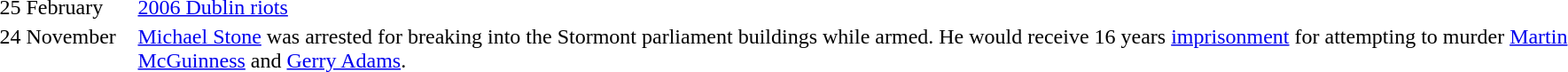<table width=100%>
<tr>
<td style="width:100px; vertical-align:top;">25 February</td>
<td><a href='#'>2006 Dublin riots</a></td>
</tr>
<tr>
<td style="width:100px; vertical-align:top;">24 November</td>
<td><a href='#'>Michael Stone</a> was arrested for breaking into the Stormont parliament buildings while armed. He would receive 16 years <a href='#'>imprisonment</a> for attempting to murder <a href='#'>Martin McGuinness</a> and <a href='#'>Gerry Adams</a>.</td>
</tr>
</table>
